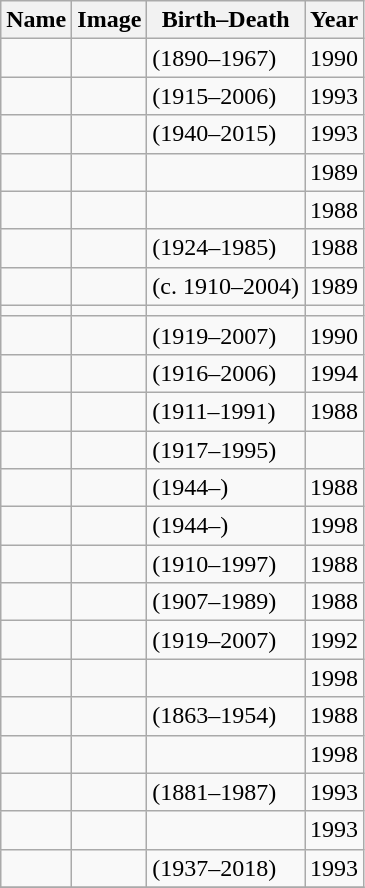<table class="wikitable sortable">
<tr>
<th scope="col"><strong>Name</strong></th>
<th scope="col" class="unsortable"><strong>Image</strong></th>
<th scope="col"><strong>Birth–Death</strong></th>
<th scope="col"><strong>Year</strong></th>
</tr>
<tr>
<td></td>
<td></td>
<td>(1890–1967)</td>
<td>1990</td>
</tr>
<tr>
<td></td>
<td></td>
<td>(1915–2006)</td>
<td>1993</td>
</tr>
<tr>
<td></td>
<td></td>
<td>(1940–2015)</td>
<td>1993</td>
</tr>
<tr>
<td></td>
<td></td>
<td></td>
<td>1989</td>
</tr>
<tr>
<td></td>
<td></td>
<td></td>
<td>1988</td>
</tr>
<tr>
<td></td>
<td></td>
<td>(1924–1985)</td>
<td>1988</td>
</tr>
<tr>
<td></td>
<td></td>
<td>(c. 1910–2004)</td>
<td>1989</td>
</tr>
<tr>
<td></td>
<td></td>
<td></td>
<td></td>
</tr>
<tr>
<td></td>
<td></td>
<td>(1919–2007)</td>
<td>1990</td>
</tr>
<tr>
<td></td>
<td></td>
<td>(1916–2006)</td>
<td>1994</td>
</tr>
<tr>
<td></td>
<td></td>
<td>(1911–1991)</td>
<td>1988</td>
</tr>
<tr>
<td></td>
<td></td>
<td>(1917–1995)</td>
<td></td>
</tr>
<tr>
<td></td>
<td></td>
<td>(1944–)</td>
<td>1988</td>
</tr>
<tr>
<td></td>
<td></td>
<td>(1944–)</td>
<td>1998</td>
</tr>
<tr>
<td></td>
<td></td>
<td>(1910–1997)</td>
<td>1988</td>
</tr>
<tr>
<td></td>
<td></td>
<td>(1907–1989)</td>
<td>1988</td>
</tr>
<tr>
<td></td>
<td></td>
<td>(1919–2007)</td>
<td>1992</td>
</tr>
<tr>
<td></td>
<td></td>
<td></td>
<td>1998</td>
</tr>
<tr>
<td></td>
<td></td>
<td>(1863–1954)</td>
<td>1988</td>
</tr>
<tr>
<td></td>
<td></td>
<td></td>
<td>1998</td>
</tr>
<tr>
<td></td>
<td></td>
<td>(1881–1987)</td>
<td>1993</td>
</tr>
<tr>
<td></td>
<td></td>
<td></td>
<td>1993</td>
</tr>
<tr>
<td></td>
<td></td>
<td>(1937–2018)</td>
<td>1993</td>
</tr>
<tr>
</tr>
</table>
